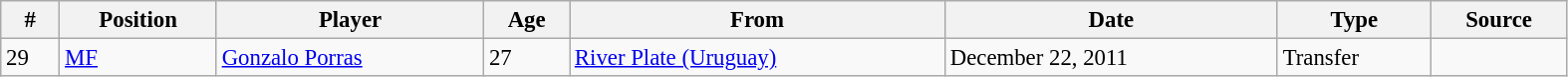<table class="wikitable sortable" style="width:83%; text-align:center; font-size:95%; text-align:left;">
<tr>
<th><strong>#</strong></th>
<th><strong>Position</strong></th>
<th><strong>Player</strong></th>
<th><strong>Age</strong></th>
<th><strong>From</strong></th>
<th><strong>Date</strong></th>
<th><strong>Type</strong></th>
<th><strong>Source</strong></th>
</tr>
<tr>
<td>29</td>
<td><a href='#'>MF</a></td>
<td> <a href='#'>Gonzalo Porras</a></td>
<td>27</td>
<td> <a href='#'>River Plate (Uruguay)</a></td>
<td>December 22, 2011</td>
<td>Transfer</td>
<td></td>
</tr>
</table>
